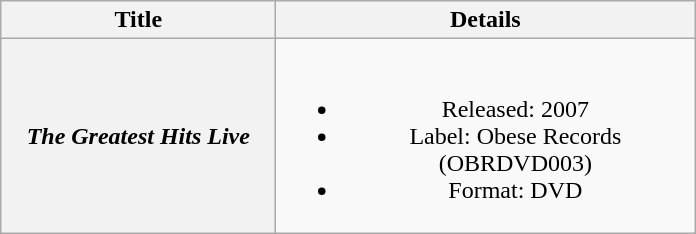<table class="wikitable plainrowheaders" style="text-align:center;" border="1">
<tr>
<th scope="col" style="width:11em;">Title</th>
<th scope="col" style="width:17em;">Details</th>
</tr>
<tr>
<th scope="row"><em>The Greatest Hits Live</em></th>
<td><br><ul><li>Released: 2007</li><li>Label: Obese Records (OBRDVD003)</li><li>Format: DVD</li></ul></td>
</tr>
</table>
